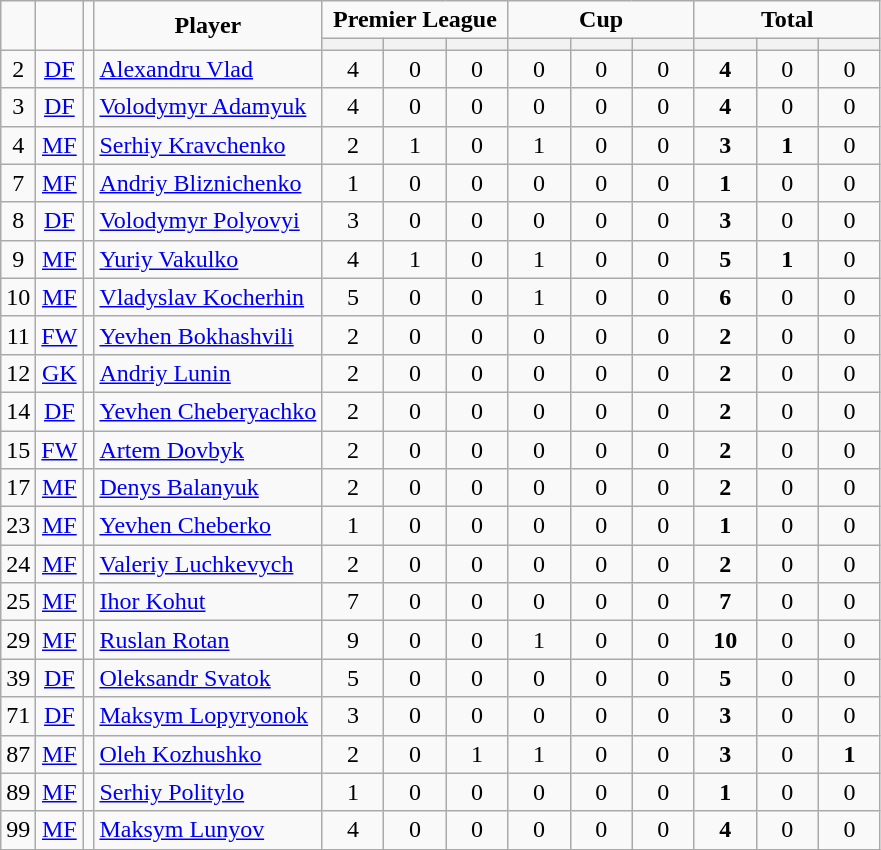<table class="wikitable" style="text-align:center;">
<tr>
<td rowspan="2" !width=15><strong></strong></td>
<td rowspan="2" !width=15><strong></strong></td>
<td rowspan="2" !width=15><strong></strong></td>
<td rowspan="2" !width=120><strong>Player</strong></td>
<td colspan="3"><strong>Premier League</strong></td>
<td colspan="3"><strong>Cup</strong></td>
<td colspan="3"><strong>Total</strong></td>
</tr>
<tr>
<th width=34; background:#fe9;"></th>
<th width=34; background:#fe9;"></th>
<th width=34; background:#ff8888;"></th>
<th width=34; background:#fe9;"></th>
<th width=34; background:#fe9;"></th>
<th width=34; background:#ff8888;"></th>
<th width=34; background:#fe9;"></th>
<th width=34; background:#fe9;"></th>
<th width=34; background:#ff8888;"></th>
</tr>
<tr>
<td>2</td>
<td><a href='#'>DF</a></td>
<td></td>
<td align=left><a href='#'>Alexandru Vlad</a></td>
<td>4</td>
<td>0</td>
<td>0</td>
<td>0</td>
<td>0</td>
<td>0</td>
<td><strong>4</strong></td>
<td>0</td>
<td>0</td>
</tr>
<tr>
<td>3</td>
<td><a href='#'>DF</a></td>
<td></td>
<td align=left><a href='#'>Volodymyr Adamyuk</a></td>
<td>4</td>
<td>0</td>
<td>0</td>
<td>0</td>
<td>0</td>
<td>0</td>
<td><strong>4</strong></td>
<td>0</td>
<td>0</td>
</tr>
<tr>
<td>4</td>
<td><a href='#'>MF</a></td>
<td></td>
<td align=left><a href='#'>Serhiy Kravchenko</a></td>
<td>2</td>
<td>1</td>
<td>0</td>
<td>1</td>
<td>0</td>
<td>0</td>
<td><strong>3</strong></td>
<td><strong>1</strong></td>
<td>0</td>
</tr>
<tr>
<td>7</td>
<td><a href='#'>MF</a></td>
<td></td>
<td align=left><a href='#'>Andriy Bliznichenko</a></td>
<td>1</td>
<td>0</td>
<td>0</td>
<td>0</td>
<td>0</td>
<td>0</td>
<td><strong>1</strong></td>
<td>0</td>
<td>0</td>
</tr>
<tr>
<td>8</td>
<td><a href='#'>DF</a></td>
<td></td>
<td align=left><a href='#'>Volodymyr Polyovyi</a></td>
<td>3</td>
<td>0</td>
<td>0</td>
<td>0</td>
<td>0</td>
<td>0</td>
<td><strong>3</strong></td>
<td>0</td>
<td>0</td>
</tr>
<tr>
<td>9</td>
<td><a href='#'>MF</a></td>
<td></td>
<td align=left><a href='#'>Yuriy Vakulko</a></td>
<td>4</td>
<td>1</td>
<td>0</td>
<td>1</td>
<td>0</td>
<td>0</td>
<td><strong>5</strong></td>
<td><strong>1</strong></td>
<td>0</td>
</tr>
<tr>
<td>10</td>
<td><a href='#'>MF</a></td>
<td></td>
<td align=left><a href='#'>Vladyslav Kocherhin</a></td>
<td>5</td>
<td>0</td>
<td>0</td>
<td>1</td>
<td>0</td>
<td>0</td>
<td><strong>6</strong></td>
<td>0</td>
<td>0</td>
</tr>
<tr>
<td>11</td>
<td><a href='#'>FW</a></td>
<td></td>
<td align=left><a href='#'>Yevhen Bokhashvili</a></td>
<td>2</td>
<td>0</td>
<td>0</td>
<td>0</td>
<td>0</td>
<td>0</td>
<td><strong>2</strong></td>
<td>0</td>
<td>0</td>
</tr>
<tr>
<td>12</td>
<td><a href='#'>GK</a></td>
<td></td>
<td align=left><a href='#'>Andriy Lunin</a></td>
<td>2</td>
<td>0</td>
<td>0</td>
<td>0</td>
<td>0</td>
<td>0</td>
<td><strong>2</strong></td>
<td>0</td>
<td>0</td>
</tr>
<tr>
<td>14</td>
<td><a href='#'>DF</a></td>
<td></td>
<td align=left><a href='#'>Yevhen Cheberyachko</a></td>
<td>2</td>
<td>0</td>
<td>0</td>
<td>0</td>
<td>0</td>
<td>0</td>
<td><strong>2</strong></td>
<td>0</td>
<td>0</td>
</tr>
<tr>
<td>15</td>
<td><a href='#'>FW</a></td>
<td></td>
<td align=left><a href='#'>Artem Dovbyk</a></td>
<td>2</td>
<td>0</td>
<td>0</td>
<td>0</td>
<td>0</td>
<td>0</td>
<td><strong>2</strong></td>
<td>0</td>
<td>0</td>
</tr>
<tr>
<td>17</td>
<td><a href='#'>MF</a></td>
<td></td>
<td align=left><a href='#'>Denys Balanyuk</a></td>
<td>2</td>
<td>0</td>
<td>0</td>
<td>0</td>
<td>0</td>
<td>0</td>
<td><strong>2</strong></td>
<td>0</td>
<td>0</td>
</tr>
<tr>
<td>23</td>
<td><a href='#'>MF</a></td>
<td></td>
<td align=left><a href='#'>Yevhen Cheberko</a></td>
<td>1</td>
<td>0</td>
<td>0</td>
<td>0</td>
<td>0</td>
<td>0</td>
<td><strong>1</strong></td>
<td>0</td>
<td>0</td>
</tr>
<tr>
<td>24</td>
<td><a href='#'>MF</a></td>
<td></td>
<td align=left><a href='#'>Valeriy Luchkevych</a></td>
<td>2</td>
<td>0</td>
<td>0</td>
<td>0</td>
<td>0</td>
<td>0</td>
<td><strong>2</strong></td>
<td>0</td>
<td>0</td>
</tr>
<tr>
<td>25</td>
<td><a href='#'>MF</a></td>
<td></td>
<td align=left><a href='#'>Ihor Kohut</a></td>
<td>7</td>
<td>0</td>
<td>0</td>
<td>0</td>
<td>0</td>
<td>0</td>
<td><strong>7</strong></td>
<td>0</td>
<td>0</td>
</tr>
<tr>
<td>29</td>
<td><a href='#'>MF</a></td>
<td></td>
<td align=left><a href='#'>Ruslan Rotan</a></td>
<td>9</td>
<td>0</td>
<td>0</td>
<td>1</td>
<td>0</td>
<td>0</td>
<td><strong>10</strong></td>
<td>0</td>
<td>0</td>
</tr>
<tr>
<td>39</td>
<td><a href='#'>DF</a></td>
<td></td>
<td align=left><a href='#'>Oleksandr Svatok</a></td>
<td>5</td>
<td>0</td>
<td>0</td>
<td>0</td>
<td>0</td>
<td>0</td>
<td><strong>5</strong></td>
<td>0</td>
<td>0</td>
</tr>
<tr>
<td>71</td>
<td><a href='#'>DF</a></td>
<td></td>
<td align=left><a href='#'>Maksym Lopyryonok</a></td>
<td>3</td>
<td>0</td>
<td>0</td>
<td>0</td>
<td>0</td>
<td>0</td>
<td><strong>3</strong></td>
<td>0</td>
<td>0</td>
</tr>
<tr>
<td>87</td>
<td><a href='#'>MF</a></td>
<td></td>
<td align=left><a href='#'>Oleh Kozhushko</a></td>
<td>2</td>
<td>0</td>
<td>1</td>
<td>1</td>
<td>0</td>
<td>0</td>
<td><strong>3</strong></td>
<td>0</td>
<td><strong>1</strong></td>
</tr>
<tr>
<td>89</td>
<td><a href='#'>MF</a></td>
<td></td>
<td align=left><a href='#'>Serhiy Politylo</a></td>
<td>1</td>
<td>0</td>
<td>0</td>
<td>0</td>
<td>0</td>
<td>0</td>
<td><strong>1</strong></td>
<td>0</td>
<td>0</td>
</tr>
<tr>
<td>99</td>
<td><a href='#'>MF</a></td>
<td></td>
<td align=left><a href='#'>Maksym Lunyov</a></td>
<td>4</td>
<td>0</td>
<td>0</td>
<td>0</td>
<td>0</td>
<td>0</td>
<td><strong>4</strong></td>
<td>0</td>
<td>0</td>
</tr>
</table>
